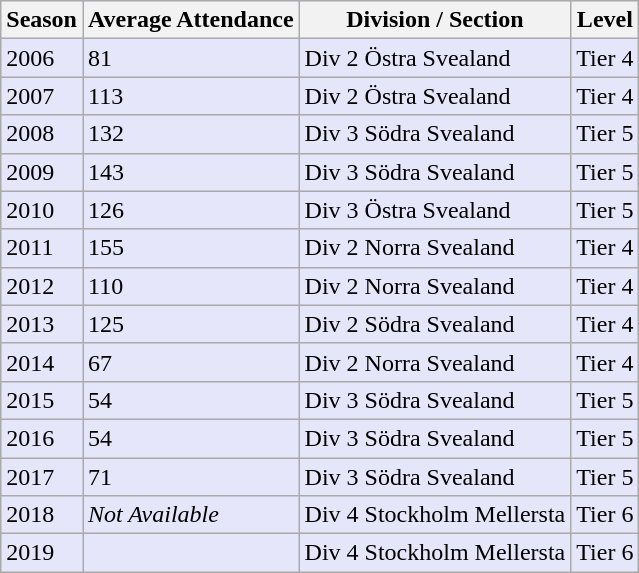<table class="wikitable" style="background:#E6E6FA;">
<tr style="background:#f0f6fa;">
<th>Season</th>
<th>Average Attendance</th>
<th>Division / Section</th>
<th>Level</th>
</tr>
<tr>
<td>2006</td>
<td>81</td>
<td>Div 2 Östra Svealand</td>
<td>Tier 4</td>
</tr>
<tr>
<td>2007</td>
<td>113</td>
<td>Div 2 Östra Svealand</td>
<td>Tier 4</td>
</tr>
<tr>
<td>2008</td>
<td>132</td>
<td>Div 3 Södra Svealand</td>
<td>Tier 5</td>
</tr>
<tr>
<td>2009</td>
<td>143</td>
<td>Div 3 Södra Svealand</td>
<td>Tier 5</td>
</tr>
<tr>
<td>2010</td>
<td>126</td>
<td>Div 3 Östra Svealand</td>
<td>Tier 5</td>
</tr>
<tr>
<td>2011</td>
<td>155</td>
<td>Div 2 Norra Svealand</td>
<td>Tier 4</td>
</tr>
<tr>
<td>2012</td>
<td>110</td>
<td>Div 2 Norra Svealand</td>
<td>Tier 4</td>
</tr>
<tr>
<td>2013</td>
<td>125</td>
<td>Div 2 Södra Svealand</td>
<td>Tier 4</td>
</tr>
<tr>
<td>2014</td>
<td>67</td>
<td>Div 2 Norra Svealand</td>
<td>Tier 4</td>
</tr>
<tr>
<td>2015</td>
<td>54</td>
<td>Div 3 Södra Svealand</td>
<td>Tier 5</td>
</tr>
<tr>
<td>2016</td>
<td>54</td>
<td>Div 3 Södra Svealand</td>
<td>Tier 5</td>
</tr>
<tr>
<td>2017</td>
<td>71</td>
<td>Div 3 Södra Svealand</td>
<td>Tier 5</td>
</tr>
<tr>
<td>2018</td>
<td><em>Not Available</em></td>
<td>Div 4 Stockholm Mellersta</td>
<td>Tier 6</td>
</tr>
<tr>
<td>2019</td>
<td></td>
<td>Div 4 Stockholm Mellersta</td>
<td>Tier 6</td>
</tr>
</table>
